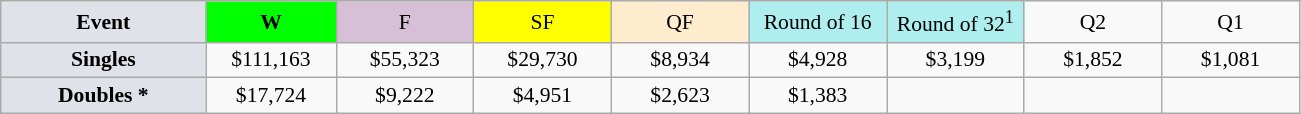<table class=wikitable style=font-size:90%;text-align:center>
<tr>
<td style="width:130px; background:#dfe2e9;"><strong>Event</strong></td>
<td style="width:80px; background:lime;"><strong>W</strong></td>
<td style="width:85px; background:thistle;">F</td>
<td style="width:85px; background:#ff0;">SF</td>
<td style="width:85px; background:#ffebcd;">QF</td>
<td style="width:85px; background:#afeeee;">Round of 16</td>
<td style="width:85px; background:#afeeee;">Round of 32<sup>1</sup></td>
<td width=85>Q2</td>
<td width=85>Q1</td>
</tr>
<tr>
<td style="background:#dfe2e9;"><strong>Singles</strong></td>
<td>$111,163</td>
<td>$55,323</td>
<td>$29,730</td>
<td>$8,934</td>
<td>$4,928</td>
<td>$3,199</td>
<td>$1,852</td>
<td>$1,081</td>
</tr>
<tr>
<td style="background:#dfe2e9;"><strong>Doubles *</strong></td>
<td>$17,724</td>
<td>$9,222</td>
<td>$4,951</td>
<td>$2,623</td>
<td>$1,383</td>
<td></td>
<td></td>
<td></td>
</tr>
</table>
